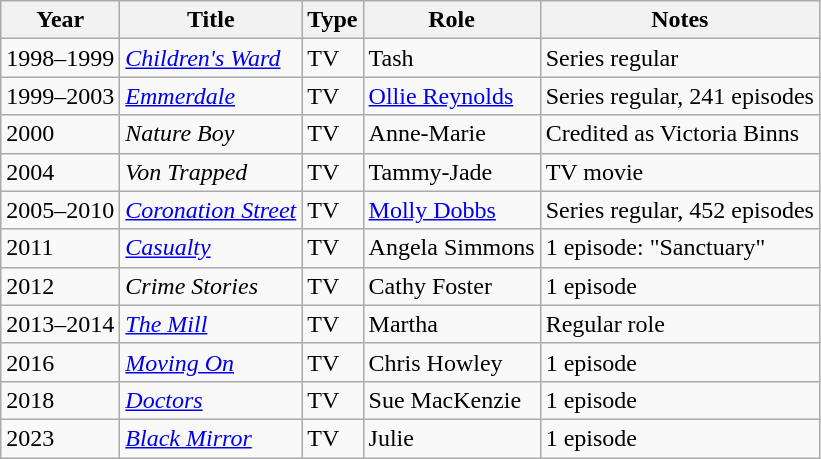<table class="wikitable sortable">
<tr>
<th>Year</th>
<th>Title</th>
<th>Type</th>
<th class="unsortable">Role</th>
<th class="unsortable">Notes</th>
</tr>
<tr>
<td>1998–1999</td>
<td><em><a href='#'>Children's Ward</a></em></td>
<td>TV</td>
<td>Tash</td>
<td>Series regular</td>
</tr>
<tr>
<td>1999–2003</td>
<td><em><a href='#'>Emmerdale</a></em></td>
<td>TV</td>
<td><a href='#'>Ollie Reynolds</a></td>
<td>Series regular, 241 episodes</td>
</tr>
<tr>
<td>2000</td>
<td><em>Nature Boy</em></td>
<td>TV</td>
<td>Anne-Marie</td>
<td>Credited as Victoria Binns</td>
</tr>
<tr>
<td>2004</td>
<td><em>Von Trapped</em></td>
<td>TV</td>
<td>Tammy-Jade</td>
<td>TV movie</td>
</tr>
<tr>
<td>2005–2010</td>
<td><em><a href='#'>Coronation Street</a></em></td>
<td>TV</td>
<td><a href='#'>Molly Dobbs</a></td>
<td>Series regular, 452 episodes</td>
</tr>
<tr>
<td>2011</td>
<td><em><a href='#'>Casualty</a></em></td>
<td>TV</td>
<td>Angela Simmons</td>
<td>1 episode: "Sanctuary"</td>
</tr>
<tr>
<td>2012</td>
<td><em>Crime Stories</em></td>
<td>TV</td>
<td>Cathy Foster</td>
<td>1 episode</td>
</tr>
<tr>
<td>2013–2014</td>
<td><em><a href='#'>The Mill</a></em></td>
<td>TV</td>
<td>Martha</td>
<td>Regular role</td>
</tr>
<tr>
<td>2016</td>
<td><em><a href='#'>Moving On</a></em></td>
<td>TV</td>
<td>Chris Howley</td>
<td>1 episode</td>
</tr>
<tr>
<td>2018</td>
<td><em><a href='#'>Doctors</a></em></td>
<td>TV</td>
<td>Sue MacKenzie</td>
<td>1 episode</td>
</tr>
<tr>
<td>2023</td>
<td><em><a href='#'>Black Mirror</a></em></td>
<td>TV</td>
<td>Julie</td>
<td>1 episode</td>
</tr>
</table>
